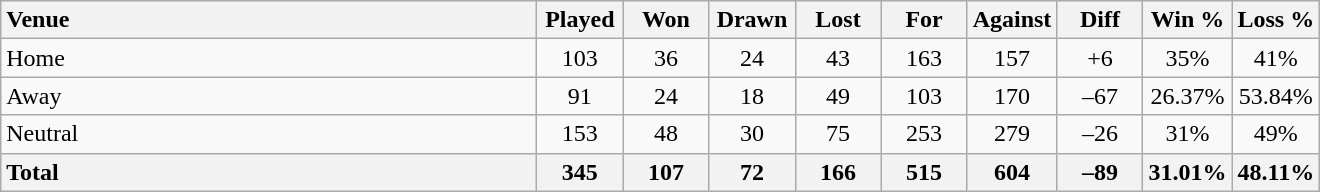<table class="wikitable" style="text-align:center;">
<tr>
<th style="width:350px; text-align:left;">Venue</th>
<th style="width:50px;">Played</th>
<th style="width:50px;">Won</th>
<th style="width:50px;">Drawn</th>
<th style="width:50px;">Lost</th>
<th style="width:50px;">For</th>
<th style="width:50px;">Against</th>
<th style="width:50px;">Diff</th>
<th style="width:50px;">Win %</th>
<th style="width:50px;">Loss %</th>
</tr>
<tr>
<td style="text-align:left;">Home</td>
<td>103</td>
<td>36</td>
<td>24</td>
<td>43</td>
<td>163</td>
<td>157</td>
<td>+6</td>
<td>35%</td>
<td>41%</td>
</tr>
<tr>
<td style="text-align:left;">Away</td>
<td>91</td>
<td>24</td>
<td>18</td>
<td>49</td>
<td>103</td>
<td>170</td>
<td>–67</td>
<td>26.37%</td>
<td>53.84%</td>
</tr>
<tr>
<td style="text-align:left;">Neutral</td>
<td>153</td>
<td>48</td>
<td>30</td>
<td>75</td>
<td>253</td>
<td>279</td>
<td>–26</td>
<td>31%</td>
<td>49%</td>
</tr>
<tr>
<th style="text-align:left;">Total</th>
<th>345</th>
<th>107</th>
<th>72</th>
<th>166</th>
<th>515</th>
<th>604</th>
<th>–89</th>
<th>31.01%</th>
<th>48.11%</th>
</tr>
</table>
